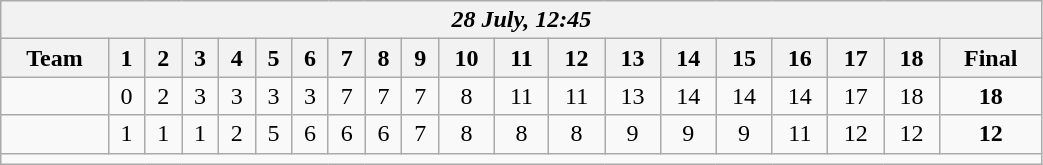<table class=wikitable style="text-align:center; width: 55%">
<tr>
<th colspan=20><em>28 July, 12:45</em></th>
</tr>
<tr>
<th>Team</th>
<th>1</th>
<th>2</th>
<th>3</th>
<th>4</th>
<th>5</th>
<th>6</th>
<th>7</th>
<th>8</th>
<th>9</th>
<th>10</th>
<th>11</th>
<th>12</th>
<th>13</th>
<th>14</th>
<th>15</th>
<th>16</th>
<th>17</th>
<th>18</th>
<th>Final</th>
</tr>
<tr>
<td align=left><strong></strong></td>
<td>0</td>
<td>2</td>
<td>3</td>
<td>3</td>
<td>3</td>
<td>3</td>
<td>7</td>
<td>7</td>
<td>7</td>
<td>8</td>
<td>11</td>
<td>11</td>
<td>13</td>
<td>14</td>
<td>14</td>
<td>14</td>
<td>17</td>
<td>18</td>
<td><strong>18</strong></td>
</tr>
<tr>
<td align=left></td>
<td>1</td>
<td>1</td>
<td>1</td>
<td>2</td>
<td>5</td>
<td>6</td>
<td>6</td>
<td>6</td>
<td>7</td>
<td>8</td>
<td>8</td>
<td>8</td>
<td>9</td>
<td>9</td>
<td>9</td>
<td>11</td>
<td>12</td>
<td>12</td>
<td><strong>12</strong></td>
</tr>
<tr>
<td colspan=20></td>
</tr>
</table>
